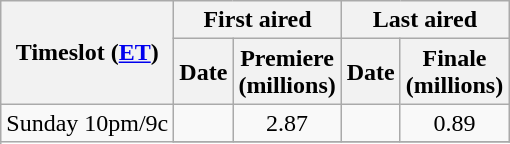<table class="wikitable" style="text-align: center">
<tr>
<th scope="col" rowspan="2">Timeslot (<a href='#'>ET</a>)</th>
<th scope="col" colspan="2">First aired</th>
<th scope="col" colspan="2">Last aired</th>
</tr>
<tr>
<th scope="col">Date</th>
<th scope="col">Premiere<br>(millions)</th>
<th scope="col">Date</th>
<th scope="col">Finale<br>(millions)</th>
</tr>
<tr>
<td rowspan="2">Sunday 10pm/9c</td>
<td></td>
<td>2.87</td>
<td></td>
<td>0.89</td>
</tr>
<tr>
</tr>
</table>
